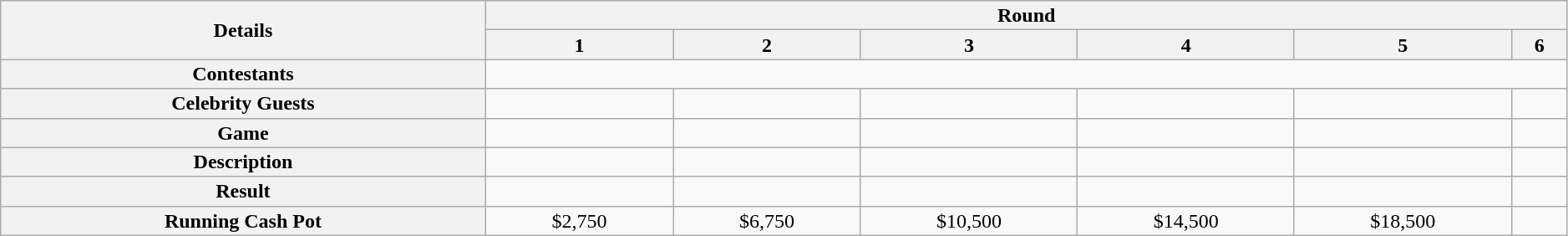<table class="wikitable plainrowheaders" style="text-align:center; line-height:16px; width:99%;">
<tr>
<th rowspan="2">Details</th>
<th colspan="6">Round</th>
</tr>
<tr>
<th>1</th>
<th>2</th>
<th>3</th>
<th>4</th>
<th>5</th>
<th>6</th>
</tr>
<tr>
<th>Contestants</th>
<td colspan="6"></td>
</tr>
<tr>
<th>Celebrity Guests</th>
<td></td>
<td></td>
<td></td>
<td></td>
<td></td>
<td></td>
</tr>
<tr>
<th>Game</th>
<td></td>
<td></td>
<td></td>
<td></td>
<td></td>
<td></td>
</tr>
<tr>
<th>Description</th>
<td></td>
<td></td>
<td></td>
<td></td>
<td></td>
<td></td>
</tr>
<tr>
<th>Result</th>
<td></td>
<td></td>
<td></td>
<td></td>
<td></td>
<td></td>
</tr>
<tr>
<th>Running Cash Pot</th>
<td>$2,750</td>
<td>$6,750</td>
<td>$10,500</td>
<td>$14,500</td>
<td>$18,500</td>
<td></td>
</tr>
</table>
